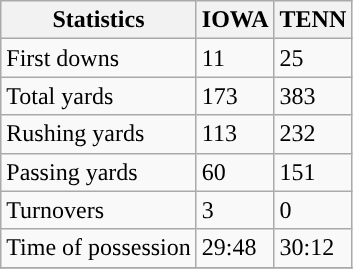<table class="wikitable">
<tr>
<th>Statistics</th>
<th>IOWA</th>
<th>TENN</th>
</tr>
<tr>
<td>First downs</td>
<td>11</td>
<td>25</td>
</tr>
<tr>
<td>Total yards</td>
<td>173</td>
<td>383</td>
</tr>
<tr>
<td>Rushing yards</td>
<td>113</td>
<td>232</td>
</tr>
<tr>
<td>Passing yards</td>
<td>60</td>
<td>151</td>
</tr>
<tr>
<td>Turnovers</td>
<td>3</td>
<td>0</td>
</tr>
<tr>
<td>Time of possession</td>
<td>29:48</td>
<td>30:12</td>
</tr>
<tr>
</tr>
</table>
